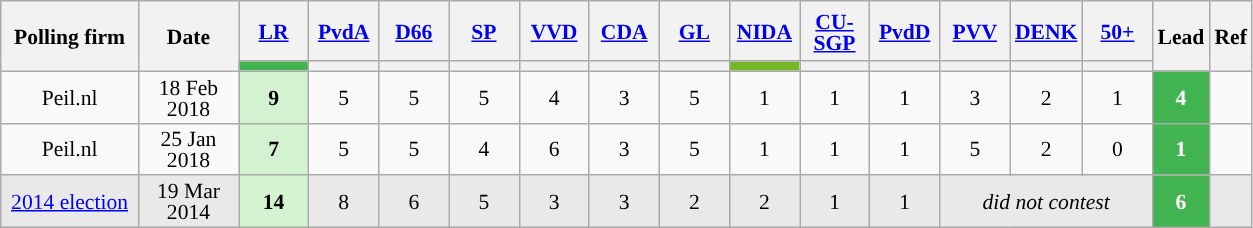<table class="wikitable sortable" style="text-align:center;font-size:90%;line-height:14px;">
<tr style="height:40px;">
<th style="width:85px;" rowspan="2">Polling firm</th>
<th style="width:60px;" rowspan="2">Date</th>
<th class="unsortable" style="width:40px;"><a href='#'>LR</a></th>
<th class="unsortable" style="width:40px;"><a href='#'>PvdA</a></th>
<th class="unsortable" style="width:40px;"><a href='#'>D66</a></th>
<th class="unsortable" style="width:40px;"><a href='#'>SP</a></th>
<th class="unsortable" style="width:40px;"><a href='#'>VVD</a></th>
<th class="unsortable" style="width:40px;"><a href='#'>CDA</a></th>
<th class="unsortable" style="width:40px;"><a href='#'>GL</a></th>
<th class="unsortable" style="width:40px;"><a href='#'>NIDA</a></th>
<th class="unsortable" style="width:40px;"><a href='#'>CU-SGP</a></th>
<th class="unsortable" style="width:40px;"><a href='#'>PvdD</a></th>
<th class="unsortable" style="width:40px;"><a href='#'>PVV</a></th>
<th class="unsortable" style="width:40px;"><a href='#'>DENK</a></th>
<th class="unsortable" style="width:40px;"><a href='#'>50+</a></th>
<th style="width:30px;" rowspan="2">Lead</th>
<th rowspan="2">Ref</th>
</tr>
<tr>
<th style="background:#41b351;"></th>
<th style="background:"></th>
<th style="background:"></th>
<th style="background:"></th>
<th style="background:"></th>
<th style="background:"></th>
<th style="background:"></th>
<th style="background:#76b729;"></th>
<th style="background:"></th>
<th style="background:"></th>
<th style="background:"></th>
<th style="background:"></th>
<th style="background:"></th>
</tr>
<tr>
<td>Peil.nl</td>
<td>18 Feb 2018</td>
<td style="background:#D3F2D0"><strong>9</strong></td>
<td>5</td>
<td>5</td>
<td>5</td>
<td>4</td>
<td>3</td>
<td>5</td>
<td>1</td>
<td>1</td>
<td>1</td>
<td>3</td>
<td>2</td>
<td>1</td>
<td style="background:#41b351;color:#FFFFFF"><strong>4</strong></td>
<td></td>
</tr>
<tr>
<td>Peil.nl</td>
<td>25 Jan 2018</td>
<td style="background:#D3F2D0"><strong>7</strong></td>
<td>5</td>
<td>5</td>
<td>4</td>
<td>6</td>
<td>3</td>
<td>5</td>
<td>1</td>
<td>1</td>
<td>1</td>
<td>5</td>
<td>2</td>
<td>0</td>
<td style="background:#41b351;color:#FFFFFF"><strong>1</strong></td>
<td></td>
</tr>
<tr style="background-color:#E9E9E9">
<td><a href='#'>2014 election</a></td>
<td>19 Mar 2014</td>
<td style="background:#D3F2D0"><strong>14</strong></td>
<td>8</td>
<td>6</td>
<td>5</td>
<td>3</td>
<td>3</td>
<td>2</td>
<td>2</td>
<td>1</td>
<td>1</td>
<td colspan=3><em>did not contest</em></td>
<td style="background:#41b351;color:#FFFFFF"><strong>6</strong></td>
<td></td>
</tr>
</table>
